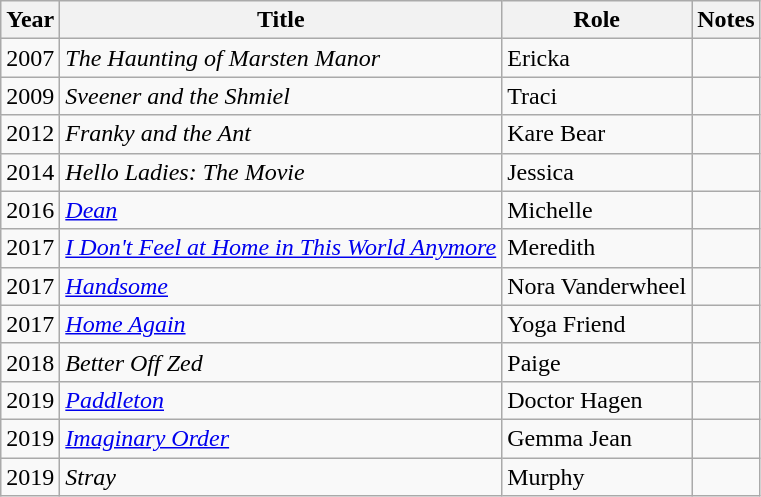<table class = "wikitable sortable">
<tr>
<th>Year</th>
<th>Title</th>
<th>Role</th>
<th class = "unsortable">Notes</th>
</tr>
<tr>
<td>2007</td>
<td><em>The Haunting of Marsten Manor</em></td>
<td>Ericka</td>
<td></td>
</tr>
<tr>
<td>2009</td>
<td><em>Sveener and the Shmiel</em></td>
<td>Traci</td>
<td></td>
</tr>
<tr>
<td>2012</td>
<td><em>Franky and the Ant</em></td>
<td>Kare Bear</td>
<td></td>
</tr>
<tr>
<td>2014</td>
<td><em>Hello Ladies: The Movie</em></td>
<td>Jessica</td>
<td></td>
</tr>
<tr>
<td>2016</td>
<td><em><a href='#'>Dean</a></em></td>
<td>Michelle</td>
<td></td>
</tr>
<tr>
<td>2017</td>
<td><em><a href='#'>I Don't Feel at Home in This World Anymore</a></em></td>
<td>Meredith</td>
<td></td>
</tr>
<tr>
<td>2017</td>
<td><em><a href='#'>Handsome</a></em></td>
<td>Nora Vanderwheel</td>
<td></td>
</tr>
<tr>
<td>2017</td>
<td><em><a href='#'>Home Again</a></em></td>
<td>Yoga Friend</td>
<td></td>
</tr>
<tr>
<td>2018</td>
<td><em>Better Off Zed</em></td>
<td>Paige</td>
<td></td>
</tr>
<tr>
<td>2019</td>
<td><em><a href='#'>Paddleton</a></em></td>
<td>Doctor Hagen</td>
<td></td>
</tr>
<tr>
<td>2019</td>
<td><em><a href='#'>Imaginary Order</a></em></td>
<td>Gemma Jean</td>
<td></td>
</tr>
<tr>
<td>2019</td>
<td><em>Stray</em></td>
<td>Murphy</td>
<td></td>
</tr>
</table>
